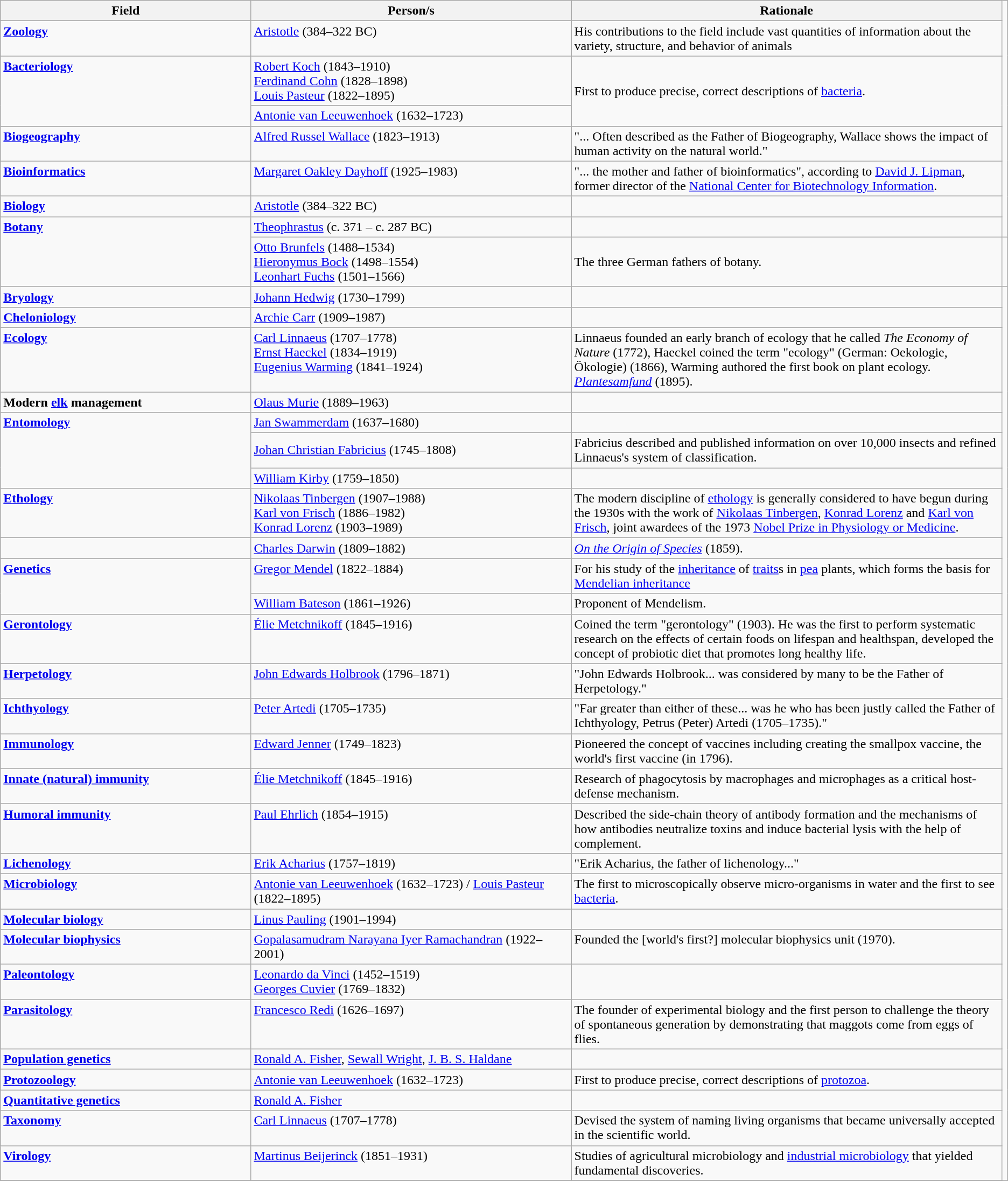<table class="wikitable" style="text-align:left;">
<tr>
<th width="25%">Field</th>
<th width="32%">Person/s<br></th>
<th width="43%">Rationale</th>
</tr>
<tr style="vertical-align:top">
<td><strong><a href='#'>Zoology</a></strong></td>
<td><a href='#'>Aristotle</a> (384–322 BC)</td>
<td>His contributions to the field include vast quantities of information about the variety, structure, and behavior of animals</td>
</tr>
<tr style="vertical-align:top">
<td rowspan="2"><strong><a href='#'>Bacteriology</a></strong></td>
<td><a href='#'>Robert Koch</a> (1843–1910)<br><a href='#'>Ferdinand Cohn</a> (1828–1898)<br><a href='#'>Louis Pasteur</a> (1822–1895)</td>
<td rowspan="2" style="vertical-align:middle">First to produce precise, correct descriptions of <a href='#'>bacteria</a>.</td>
</tr>
<tr style="vertical-align:top">
<td><a href='#'>Antonie van Leeuwenhoek</a> (1632–1723)</td>
</tr>
<tr style="vertical-align:top">
<td><strong><a href='#'>Biogeography</a></strong></td>
<td><a href='#'>Alfred Russel Wallace</a> (1823–1913)</td>
<td>"... Often described as the Father of Biogeography, Wallace shows the impact of human activity on the natural world."</td>
</tr>
<tr style="vertical-align:top">
<td><strong><a href='#'>Bioinformatics</a></strong></td>
<td><a href='#'>Margaret Oakley Dayhoff</a> (1925–1983)</td>
<td>"... the mother and father of bioinformatics", according to <a href='#'>David J. Lipman</a>, former director of the <a href='#'>National Center for Biotechnology Information</a>.</td>
</tr>
<tr style="vertical-align:top">
<td><strong><a href='#'>Biology</a></strong></td>
<td><a href='#'>Aristotle</a> (384–322 BC)</td>
<td></td>
</tr>
<tr style="vertical-align:top">
<td rowspan="2"><strong><a href='#'>Botany</a></strong></td>
<td><a href='#'>Theophrastus</a> (c. 371 – c. 287 BC)</td>
<td></td>
</tr>
<tr style="vertical-align:top">
<td><a href='#'>Otto Brunfels</a> (1488–1534)<br><a href='#'>Hieronymus Bock</a> (1498–1554)<br><a href='#'>Leonhart Fuchs</a> (1501–1566)</td>
<td style="vertical-align:middle">The three German fathers of botany.</td>
<td></td>
</tr>
<tr>
<td><strong><a href='#'>Bryology</a></strong></td>
<td><a href='#'>Johann Hedwig</a> (1730–1799)</td>
<td></td>
</tr>
<tr>
<td><strong><a href='#'>Cheloniology</a></strong></td>
<td><a href='#'>Archie Carr</a> (1909–1987)</td>
<td></td>
</tr>
<tr style="vertical-align:top">
<td><strong><a href='#'>Ecology</a></strong></td>
<td><a href='#'>Carl Linnaeus</a> (1707–1778) <br><a href='#'>Ernst Haeckel</a> (1834–1919) <br><a href='#'>Eugenius Warming</a> (1841–1924)</td>
<td>Linnaeus founded an early branch of ecology that he called <em>The Economy of Nature</em> (1772), Haeckel coined the term "ecology" (German: Oekologie, Ökologie) (1866), Warming authored the first book on plant ecology. <em><a href='#'>Plantesamfund</a></em> (1895).</td>
</tr>
<tr style="vertical-align:top">
<td><strong>Modern <a href='#'>elk</a> management</strong></td>
<td><a href='#'>Olaus Murie</a> (1889–1963)</td>
<td></td>
</tr>
<tr style="vertical-align:top">
<td rowspan="3"><strong><a href='#'>Entomology</a></strong></td>
<td><a href='#'>Jan Swammerdam</a> (1637–1680)</td>
<td></td>
</tr>
<tr>
<td><a href='#'>Johan Christian Fabricius</a> (1745–1808)</td>
<td>Fabricius described and published information on over 10,000 insects and refined Linnaeus's system of classification.</td>
</tr>
<tr>
<td><a href='#'>William Kirby</a> (1759–1850)</td>
<td></td>
</tr>
<tr style="vertical-align:top">
<td><strong><a href='#'>Ethology</a></strong></td>
<td><a href='#'>Nikolaas Tinbergen</a> (1907–1988)<br><a href='#'>Karl von Frisch</a> (1886–1982)<br> <a href='#'>Konrad Lorenz</a> (1903–1989)</td>
<td>The modern discipline of <a href='#'>ethology</a> is generally considered to have begun during the 1930s with the work of <a href='#'>Nikolaas Tinbergen</a>, <a href='#'>Konrad Lorenz</a> and <a href='#'>Karl von Frisch</a>, joint awardees of the 1973 <a href='#'>Nobel Prize in Physiology or Medicine</a>.</td>
</tr>
<tr style="vertical-align:top">
<td><strong></strong></td>
<td><a href='#'>Charles Darwin</a> (1809–1882)</td>
<td><em><a href='#'>On the Origin of Species</a></em> (1859).</td>
</tr>
<tr style="vertical-align:top">
<td rowspan="2"><strong><a href='#'>Genetics</a></strong></td>
<td><a href='#'>Gregor Mendel</a> (1822–1884)</td>
<td>For his study of the <a href='#'>inheritance</a> of <a href='#'>traits</a>s in <a href='#'>pea</a> plants, which forms the basis for <a href='#'>Mendelian inheritance</a></td>
</tr>
<tr>
<td><a href='#'>William Bateson</a> (1861–1926)</td>
<td>Proponent of Mendelism.</td>
</tr>
<tr style="vertical-align:top">
<td><strong><a href='#'>Gerontology</a></strong></td>
<td><a href='#'>Élie Metchnikoff</a> (1845–1916)</td>
<td>Coined the term "gerontology" (1903). He was the first to perform systematic research on the effects of certain foods on lifespan and healthspan, developed the concept of probiotic diet that promotes long healthy life.</td>
</tr>
<tr style="vertical-align:top">
<td><strong><a href='#'>Herpetology</a></strong></td>
<td><a href='#'>John Edwards Holbrook</a> (1796–1871)</td>
<td>"John Edwards Holbrook... was considered by many to be the Father of Herpetology."</td>
</tr>
<tr style="vertical-align:top">
<td><strong><a href='#'>Ichthyology</a></strong></td>
<td><a href='#'>Peter Artedi</a> (1705–1735)</td>
<td>"Far greater than either of these... was he who has been justly called the Father of Ichthyology, Petrus (Peter) Artedi (1705–1735)."</td>
</tr>
<tr style="vertical-align:top">
<td><strong><a href='#'>Immunology</a></strong></td>
<td><a href='#'>Edward Jenner</a> (1749–1823)</td>
<td>Pioneered the concept of vaccines including creating the smallpox vaccine, the world's first vaccine (in 1796).</td>
</tr>
<tr style="vertical-align:top">
<td><strong><a href='#'>Innate (natural) immunity</a></strong></td>
<td><a href='#'>Élie Metchnikoff</a> (1845–1916)</td>
<td>Research of phagocytosis by macrophages and microphages as a critical host-defense mechanism.</td>
</tr>
<tr style="vertical-align:top">
<td><strong><a href='#'>Humoral immunity</a></strong></td>
<td><a href='#'>Paul Ehrlich</a> (1854–1915)</td>
<td>Described the side-chain theory of antibody formation and the mechanisms of how antibodies neutralize toxins and induce bacterial lysis with the help of complement.</td>
</tr>
<tr style="vertical-align:top">
<td><strong><a href='#'>Lichenology</a></strong></td>
<td><a href='#'>Erik Acharius</a> (1757–1819)</td>
<td>"Erik Acharius, the father of lichenology..."</td>
</tr>
<tr style="vertical-align:top">
<td><strong><a href='#'>Microbiology</a></strong></td>
<td><a href='#'>Antonie van Leeuwenhoek</a> (1632–1723) / <a href='#'>Louis Pasteur</a> (1822–1895)</td>
<td>The first to microscopically observe micro-organisms in water and the first to see <a href='#'>bacteria</a>.</td>
</tr>
<tr style="vertical-align:top">
<td><strong><a href='#'>Molecular biology</a></strong></td>
<td><a href='#'>Linus Pauling</a> (1901–1994)</td>
<td></td>
</tr>
<tr style="vertical-align:top">
<td><strong><a href='#'>Molecular biophysics</a></strong></td>
<td><a href='#'>Gopalasamudram Narayana Iyer Ramachandran</a> (1922–2001)</td>
<td>Founded the [world's first?] molecular biophysics unit (1970).</td>
</tr>
<tr style="vertical-align:top">
<td><strong><a href='#'>Paleontology</a></strong></td>
<td><a href='#'>Leonardo da Vinci</a> (1452–1519)<br><a href='#'>Georges Cuvier</a> (1769–1832)</td>
<td></td>
</tr>
<tr style="vertical-align:top">
<td><strong><a href='#'>Parasitology</a></strong></td>
<td><a href='#'>Francesco Redi</a> (1626–1697)</td>
<td>The founder of experimental biology and the first person to challenge the theory of spontaneous generation by demonstrating that maggots come from eggs of flies.</td>
</tr>
<tr>
<td><strong><a href='#'>Population genetics</a></strong></td>
<td><a href='#'>Ronald A. Fisher</a>, <a href='#'>Sewall Wright</a>, <a href='#'>J. B. S. Haldane</a></td>
<td></td>
</tr>
<tr style="vertical-align:top">
<td><strong><a href='#'>Protozoology</a></strong></td>
<td><a href='#'>Antonie van Leeuwenhoek</a> (1632–1723)</td>
<td>First to produce precise, correct descriptions of <a href='#'>protozoa</a>.</td>
</tr>
<tr>
<td><strong><a href='#'>Quantitative genetics</a></strong></td>
<td><a href='#'>Ronald A. Fisher</a></td>
<td></td>
</tr>
<tr style="vertical-align:top">
<td><strong><a href='#'>Taxonomy</a></strong></td>
<td><a href='#'>Carl Linnaeus</a> (1707–1778)</td>
<td>Devised the system of naming living organisms that became universally accepted in the scientific world.</td>
</tr>
<tr style="vertical-align:top">
<td><strong><a href='#'>Virology</a></strong></td>
<td><a href='#'>Martinus Beijerinck</a> (1851–1931)</td>
<td>Studies of agricultural microbiology and <a href='#'>industrial microbiology</a> that yielded fundamental discoveries.</td>
</tr>
<tr style="vertical-align:top">
</tr>
</table>
